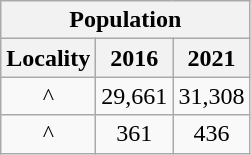<table class="wikitable" style="text-align:center;">
<tr>
<th colspan="3" style="text-align:center; font-weight:bold">Population</th>
</tr>
<tr>
<th style="text-align:center; background:  font-weight:bold">Locality</th>
<th style="text-align:center; background:  font-weight:bold"><strong>2016</strong></th>
<th style="text-align:center; background:  font-weight:bold"><strong>2021</strong></th>
</tr>
<tr>
<td>^</td>
<td>29,661</td>
<td>31,308</td>
</tr>
<tr>
<td>^</td>
<td>361</td>
<td>436</td>
</tr>
</table>
